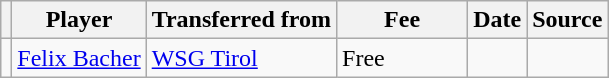<table class="wikitable plainrowheaders sortable">
<tr>
<th></th>
<th scope="col">Player</th>
<th>Transferred from</th>
<th style="width: 80px;">Fee</th>
<th scope="col">Date</th>
<th scope="col">Source</th>
</tr>
<tr>
<td align="center"></td>
<td> <a href='#'>Felix Bacher</a></td>
<td> <a href='#'>WSG Tirol</a></td>
<td>Free</td>
<td></td>
<td></td>
</tr>
</table>
